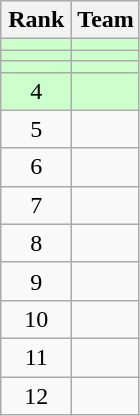<table class="wikitable" style="text-align: center;">
<tr>
<th width=40>Rank</th>
<th>Team</th>
</tr>
<tr bgcolor=#ccffcc>
<td></td>
<td style="text-align:left;"></td>
</tr>
<tr bgcolor=#ccffcc>
<td></td>
<td style="text-align:left;"></td>
</tr>
<tr bgcolor=#ccffcc>
<td></td>
<td style="text-align:left;"></td>
</tr>
<tr bgcolor=#ccffcc>
<td>4</td>
<td style="text-align:left;"></td>
</tr>
<tr>
<td>5</td>
<td style="text-align:left;"></td>
</tr>
<tr>
<td>6</td>
<td style="text-align:left;"></td>
</tr>
<tr>
<td>7</td>
<td style="text-align:left;"></td>
</tr>
<tr>
<td>8</td>
<td style="text-align:left;"></td>
</tr>
<tr>
<td>9</td>
<td style="text-align:left;"></td>
</tr>
<tr>
<td>10</td>
<td style="text-align:left;"></td>
</tr>
<tr>
<td>11</td>
<td style="text-align:left;"></td>
</tr>
<tr>
<td>12</td>
<td style="text-align:left;"></td>
</tr>
</table>
